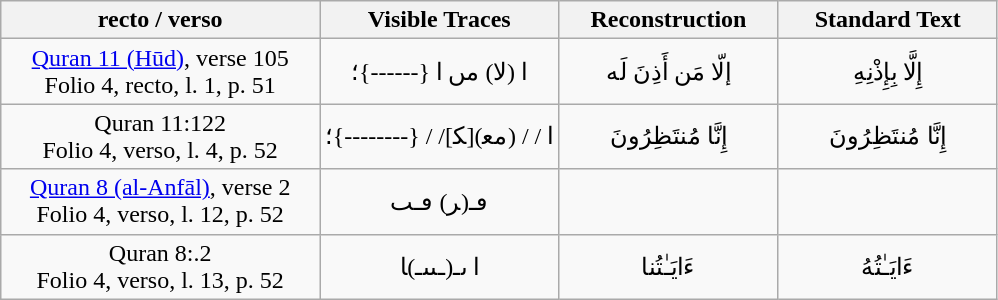<table class="wikitable" style="text-align:center;">
<tr>
<th scope="col" width="32%">recto / verso</th>
<th scope="col" width="24%">Visible Traces</th>
<th scope="col" width="22%">Reconstruction</th>
<th scope="col" width="22%">Standard Text</th>
</tr>
<tr>
<td><a href='#'>Quran 11 (Hūd)</a>, verse 105 <br><span>Folio 4, recto, l. 1, p. 51</span></td>
<td>ا (لا) مں ا {------}؛</td>
<td>إلّا مَن أَذِنَ لَه</td>
<td>إِلَّا بِإِذْنِهِ</td>
</tr>
<tr>
<td>Quran 11:122 <br><span>Folio 4, verso, l. 4, p. 52</span></td>
<td>ا / / (ﻣﻌ)[ﮑ]/ / {--------}؛</td>
<td>إِنَّا  مُنتَظِرُونَ</td>
<td>إِنَّا مُنتَظِرُونَ</td>
</tr>
<tr>
<td><a href='#'>Quran 8 (al-Anfāl)</a>, verse 2 <br><span>Folio 4, verso, l. 12, p. 52</span></td>
<td>ڡـ(ﺮ) ٯـٮ</td>
<td></td>
<td></td>
</tr>
<tr>
<td>Quran 8:.2 <br><span>Folio 4, verso, l. 13, p. 52</span></td>
<td>ا ٮـ(ـٮٮـ)ﺎ</td>
<td>ءَايَـٰتُنا</td>
<td>ءَايَـٰتُهُ</td>
</tr>
</table>
